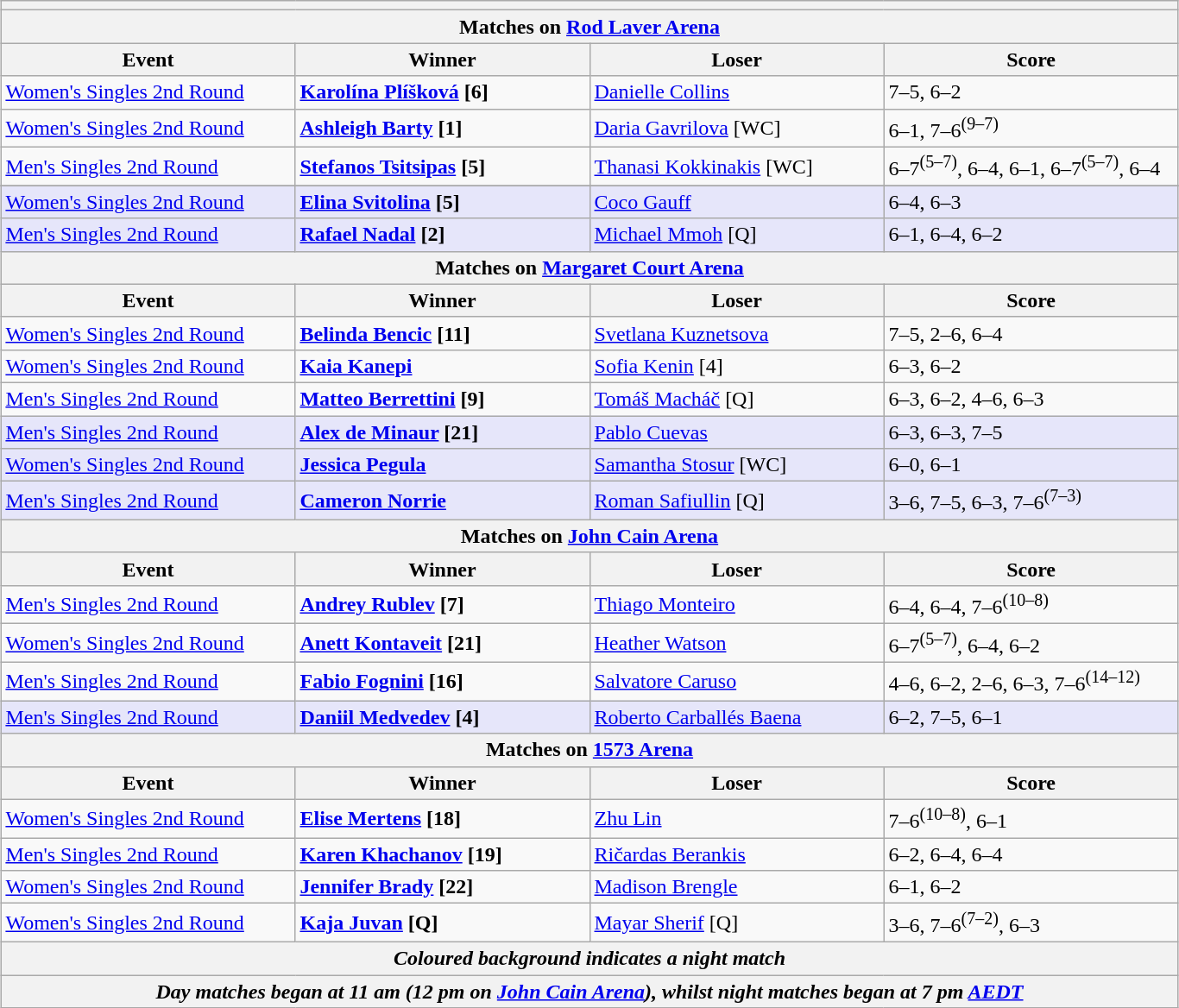<table class="wikitable collapsible uncollapsed" style="margin:auto;">
<tr>
<th colspan=4></th>
</tr>
<tr>
<th colspan=4><strong>Matches on <a href='#'>Rod Laver Arena</a></strong></th>
</tr>
<tr>
<th style="width:220px;">Event</th>
<th style="width:220px;">Winner</th>
<th style="width:220px;">Loser</th>
<th style="width:220px;">Score</th>
</tr>
<tr>
<td><a href='#'>Women's Singles 2nd Round</a></td>
<td> <strong><a href='#'>Karolína Plíšková</a> [6]</strong></td>
<td> <a href='#'>Danielle Collins</a></td>
<td>7–5, 6–2</td>
</tr>
<tr>
<td><a href='#'>Women's Singles 2nd Round</a></td>
<td> <strong><a href='#'>Ashleigh Barty</a> [1]</strong></td>
<td> <a href='#'>Daria Gavrilova</a> [WC]</td>
<td>6–1, 7–6<sup>(9–7)</sup></td>
</tr>
<tr>
<td><a href='#'>Men's Singles 2nd Round</a></td>
<td> <strong><a href='#'>Stefanos Tsitsipas</a> [5]</strong></td>
<td> <a href='#'>Thanasi Kokkinakis</a> [WC]</td>
<td>6–7<sup>(5–7)</sup>, 6–4, 6–1, 6–7<sup>(5–7)</sup>, 6–4</td>
</tr>
<tr>
</tr>
<tr bgcolor=lavender>
<td><a href='#'>Women's Singles 2nd Round</a></td>
<td> <strong><a href='#'>Elina Svitolina</a> [5]</strong></td>
<td> <a href='#'>Coco Gauff</a></td>
<td>6–4, 6–3</td>
</tr>
<tr bgcolor=lavender>
<td><a href='#'>Men's Singles 2nd Round</a></td>
<td> <strong><a href='#'>Rafael Nadal</a> [2]</strong></td>
<td> <a href='#'>Michael Mmoh</a> [Q]</td>
<td>6–1, 6–4, 6–2</td>
</tr>
<tr>
<th colspan=4><strong>Matches on <a href='#'>Margaret Court Arena</a></strong></th>
</tr>
<tr>
<th style="width:220px;">Event</th>
<th style="width:220px;">Winner</th>
<th style="width:220px;">Loser</th>
<th style="width:220px;">Score</th>
</tr>
<tr>
<td><a href='#'>Women's Singles 2nd Round</a></td>
<td> <strong><a href='#'>Belinda Bencic</a> [11]</strong></td>
<td> <a href='#'>Svetlana Kuznetsova</a></td>
<td>7–5, 2–6, 6–4</td>
</tr>
<tr>
<td><a href='#'>Women's Singles 2nd Round</a></td>
<td> <strong><a href='#'>Kaia Kanepi</a></strong></td>
<td> <a href='#'>Sofia Kenin</a> [4]</td>
<td>6–3, 6–2</td>
</tr>
<tr>
<td><a href='#'>Men's Singles 2nd Round</a></td>
<td> <strong><a href='#'>Matteo Berrettini</a> [9]</strong></td>
<td> <a href='#'>Tomáš Macháč</a> [Q]</td>
<td>6–3, 6–2, 4–6, 6–3</td>
</tr>
<tr bgcolor=lavender>
<td><a href='#'>Men's Singles 2nd Round</a></td>
<td> <strong><a href='#'>Alex de Minaur</a> [21]</strong></td>
<td> <a href='#'>Pablo Cuevas</a></td>
<td>6–3, 6–3, 7–5</td>
</tr>
<tr bgcolor=lavender>
<td><a href='#'>Women's Singles 2nd Round</a></td>
<td> <strong><a href='#'>Jessica Pegula</a></strong></td>
<td> <a href='#'>Samantha Stosur</a> [WC]</td>
<td>6–0, 6–1</td>
</tr>
<tr bgcolor=lavender>
<td><a href='#'>Men's Singles 2nd Round</a></td>
<td> <strong><a href='#'>Cameron Norrie</a></strong></td>
<td> <a href='#'>Roman Safiullin</a> [Q]</td>
<td>3–6, 7–5, 6–3, 7–6<sup>(7–3)</sup></td>
</tr>
<tr>
<th colspan=4><strong>Matches on <a href='#'>John Cain Arena</a></strong></th>
</tr>
<tr>
<th style="width:220px;">Event</th>
<th style="width:220px;">Winner</th>
<th style="width:220px;">Loser</th>
<th style="width:220px;">Score</th>
</tr>
<tr>
<td><a href='#'>Men's Singles 2nd Round</a></td>
<td> <strong><a href='#'>Andrey Rublev</a> [7]</strong></td>
<td> <a href='#'>Thiago Monteiro</a></td>
<td>6–4, 6–4, 7–6<sup>(10–8)</sup></td>
</tr>
<tr>
<td><a href='#'>Women's Singles 2nd Round</a></td>
<td> <strong><a href='#'>Anett Kontaveit</a> [21]</strong></td>
<td> <a href='#'>Heather Watson</a></td>
<td>6–7<sup>(5–7)</sup>, 6–4, 6–2</td>
</tr>
<tr>
<td><a href='#'>Men's Singles 2nd Round</a></td>
<td> <strong><a href='#'>Fabio Fognini</a> [16]</strong></td>
<td> <a href='#'>Salvatore Caruso</a></td>
<td>4–6, 6–2, 2–6, 6–3, 7–6<sup>(14–12)</sup></td>
</tr>
<tr bgcolor=lavender>
<td><a href='#'>Men's Singles 2nd Round</a></td>
<td> <strong><a href='#'>Daniil Medvedev</a> [4]</strong></td>
<td> <a href='#'>Roberto Carballés Baena</a></td>
<td>6–2, 7–5, 6–1</td>
</tr>
<tr>
<th colspan=4><strong>Matches on <a href='#'>1573 Arena</a></strong></th>
</tr>
<tr>
<th style="width:220px;">Event</th>
<th style="width:220px;">Winner</th>
<th style="width:220px;">Loser</th>
<th style="width:220px;">Score</th>
</tr>
<tr>
<td><a href='#'>Women's Singles 2nd Round</a></td>
<td> <strong><a href='#'>Elise Mertens</a> [18]</strong></td>
<td> <a href='#'>Zhu Lin</a></td>
<td>7–6<sup>(10–8)</sup>, 6–1</td>
</tr>
<tr>
<td><a href='#'>Men's Singles 2nd Round</a></td>
<td> <strong><a href='#'>Karen Khachanov</a> [19]</strong></td>
<td> <a href='#'>Ričardas Berankis</a></td>
<td>6–2, 6–4, 6–4</td>
</tr>
<tr>
<td><a href='#'>Women's Singles 2nd Round</a></td>
<td> <strong><a href='#'>Jennifer Brady</a> [22]</strong></td>
<td> <a href='#'>Madison Brengle</a></td>
<td>6–1, 6–2</td>
</tr>
<tr>
<td><a href='#'>Women's Singles 2nd Round</a></td>
<td> <strong><a href='#'>Kaja Juvan</a> [Q]</strong></td>
<td> <a href='#'>Mayar Sherif</a> [Q]</td>
<td>3–6, 7–6<sup>(7–2)</sup>, 6–3</td>
</tr>
<tr>
<th colspan=4><em>Coloured background indicates a night match</em></th>
</tr>
<tr>
<th colspan=4><em>Day matches began at 11 am (12 pm on <a href='#'>John Cain Arena</a>), whilst night matches began at 7 pm <a href='#'>AEDT</a></em></th>
</tr>
</table>
